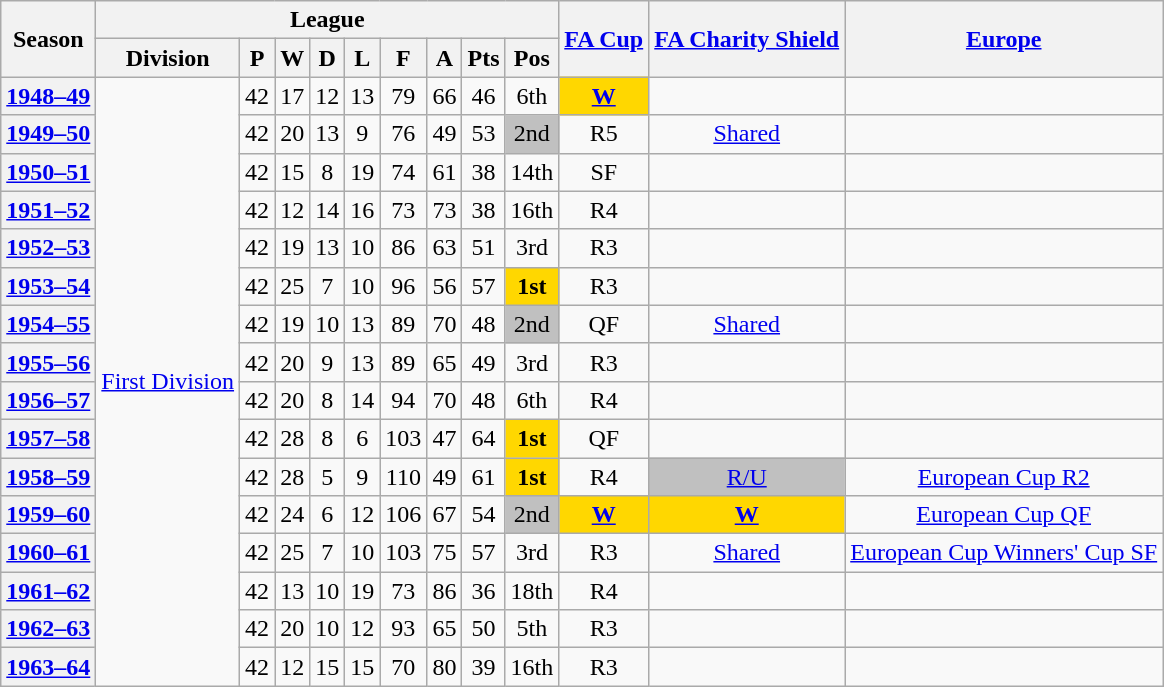<table class="wikitable" style="text-align: center">
<tr>
<th rowspan=2>Season</th>
<th colspan=9>League</th>
<th rowspan=2><a href='#'>FA Cup</a></th>
<th rowspan=2><a href='#'>FA Charity Shield</a></th>
<th rowspan=2><a href='#'>Europe</a></th>
</tr>
<tr>
<th>Division</th>
<th>P</th>
<th>W</th>
<th>D</th>
<th>L</th>
<th>F</th>
<th>A</th>
<th>Pts</th>
<th>Pos</th>
</tr>
<tr>
<th><a href='#'>1948–49</a></th>
<td rowspan=16><a href='#'>First Division</a></td>
<td>42</td>
<td>17</td>
<td>12</td>
<td>13</td>
<td>79</td>
<td>66</td>
<td>46</td>
<td>6th</td>
<td bgcolor=Gold><strong><a href='#'>W</a></strong></td>
<td></td>
<td></td>
</tr>
<tr>
<th><a href='#'>1949–50</a></th>
<td>42</td>
<td>20</td>
<td>13</td>
<td>9</td>
<td>76</td>
<td>49</td>
<td>53</td>
<td style="background:Silver;">2nd</td>
<td>R5</td>
<td><a href='#'>Shared</a></td>
<td></td>
</tr>
<tr>
<th><a href='#'>1950–51</a></th>
<td>42</td>
<td>15</td>
<td>8</td>
<td>19</td>
<td>74</td>
<td>61</td>
<td>38</td>
<td>14th</td>
<td>SF</td>
<td></td>
<td></td>
</tr>
<tr>
<th><a href='#'>1951–52</a></th>
<td>42</td>
<td>12</td>
<td>14</td>
<td>16</td>
<td>73</td>
<td>73</td>
<td>38</td>
<td>16th</td>
<td>R4</td>
<td></td>
<td></td>
</tr>
<tr>
<th><a href='#'>1952–53</a></th>
<td>42</td>
<td>19</td>
<td>13</td>
<td>10</td>
<td>86</td>
<td>63</td>
<td>51</td>
<td style="background:Bronze;">3rd</td>
<td>R3</td>
<td></td>
<td></td>
</tr>
<tr>
<th><a href='#'>1953–54</a></th>
<td>42</td>
<td>25</td>
<td>7</td>
<td>10</td>
<td>96</td>
<td>56</td>
<td>57</td>
<td bgcolor=Gold><strong>1st</strong></td>
<td>R3</td>
<td></td>
<td></td>
</tr>
<tr>
<th><a href='#'>1954–55</a></th>
<td>42</td>
<td>19</td>
<td>10</td>
<td>13</td>
<td>89</td>
<td>70</td>
<td>48</td>
<td style="background:Silver;">2nd</td>
<td>QF</td>
<td><a href='#'>Shared</a></td>
<td></td>
</tr>
<tr>
<th><a href='#'>1955–56</a></th>
<td>42</td>
<td>20</td>
<td>9</td>
<td>13</td>
<td>89</td>
<td>65</td>
<td>49</td>
<td style="background:Bronze;">3rd</td>
<td>R3</td>
<td></td>
<td></td>
</tr>
<tr>
<th><a href='#'>1956–57</a></th>
<td>42</td>
<td>20</td>
<td>8</td>
<td>14</td>
<td>94</td>
<td>70</td>
<td>48</td>
<td>6th</td>
<td>R4</td>
<td></td>
<td></td>
</tr>
<tr>
<th><a href='#'>1957–58</a></th>
<td>42</td>
<td>28</td>
<td>8</td>
<td>6</td>
<td>103</td>
<td>47</td>
<td>64</td>
<td bgcolor=Gold><strong>1st</strong></td>
<td>QF</td>
<td></td>
<td></td>
</tr>
<tr>
<th><a href='#'>1958–59</a></th>
<td>42</td>
<td>28</td>
<td>5</td>
<td>9</td>
<td>110</td>
<td>49</td>
<td>61</td>
<td bgcolor=Gold><strong>1st</strong></td>
<td>R4</td>
<td style="background:Silver;"><a href='#'>R/U</a></td>
<td><a href='#'>European Cup R2</a></td>
</tr>
<tr>
<th><a href='#'>1959–60</a></th>
<td>42</td>
<td>24</td>
<td>6</td>
<td>12</td>
<td>106</td>
<td>67</td>
<td>54</td>
<td style="background:Silver;">2nd</td>
<td bgcolor=Gold><strong><a href='#'>W</a></strong></td>
<td bgcolor=Gold><strong><a href='#'>W</a></strong></td>
<td><a href='#'>European Cup QF</a></td>
</tr>
<tr>
<th><a href='#'>1960–61</a></th>
<td>42</td>
<td>25</td>
<td>7</td>
<td>10</td>
<td>103</td>
<td>75</td>
<td>57</td>
<td style="background:Bronze;">3rd</td>
<td>R3</td>
<td><a href='#'>Shared</a></td>
<td><a href='#'>European Cup Winners' Cup SF</a></td>
</tr>
<tr>
<th><a href='#'>1961–62</a></th>
<td>42</td>
<td>13</td>
<td>10</td>
<td>19</td>
<td>73</td>
<td>86</td>
<td>36</td>
<td>18th</td>
<td>R4</td>
<td></td>
<td></td>
</tr>
<tr>
<th><a href='#'>1962–63</a></th>
<td>42</td>
<td>20</td>
<td>10</td>
<td>12</td>
<td>93</td>
<td>65</td>
<td>50</td>
<td>5th</td>
<td>R3</td>
<td></td>
<td></td>
</tr>
<tr>
<th><a href='#'>1963–64</a></th>
<td>42</td>
<td>12</td>
<td>15</td>
<td>15</td>
<td>70</td>
<td>80</td>
<td>39</td>
<td>16th</td>
<td>R3</td>
<td></td>
<td></td>
</tr>
</table>
